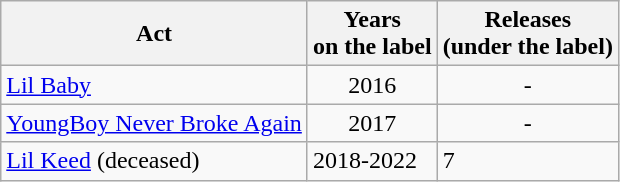<table class="wikitable sortable”">
<tr>
<th>Act</th>
<th>Years<br>on the label</th>
<th>Releases<br>(under the label)</th>
</tr>
<tr>
<td><a href='#'>Lil Baby</a></td>
<td rowspan ="1" style="text-align:center;">2016</td>
<td style="text-align:center;">-</td>
</tr>
<tr>
<td><a href='#'>YoungBoy Never Broke Again</a></td>
<td rowspan ="1" style="text-align:center;">2017</td>
<td style="text-align:center;">-</td>
</tr>
<tr>
<td><a href='#'>Lil Keed</a> (deceased)</td>
<td>2018-2022</td>
<td>7</td>
</tr>
</table>
